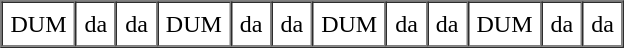<table border=1 cellspacing=0 cellpadding=5>
<tr>
<td>DUM</td>
<td>da</td>
<td>da</td>
<td>DUM</td>
<td>da</td>
<td>da</td>
<td>DUM</td>
<td>da</td>
<td>da</td>
<td>DUM</td>
<td>da</td>
<td>da</td>
</tr>
</table>
